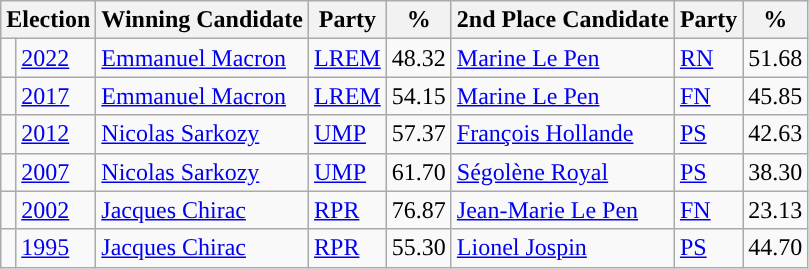<table class="wikitable">
<tr>
<th colspan="2">Election</th>
<th>Winning Candidate</th>
<th>Party</th>
<th>%</th>
<th>2nd Place Candidate</th>
<th>Party</th>
<th>%</th>
</tr>
<tr>
<td></td>
<td><a href='#'>2022</a></td>
<td><a href='#'>Emmanuel Macron</a></td>
<td><a href='#'>LREM</a></td>
<td>48.32</td>
<td><a href='#'>Marine Le Pen</a></td>
<td><a href='#'>RN</a></td>
<td>51.68</td>
</tr>
<tr>
<td style="background-color: "></td>
<td><a href='#'>2017</a></td>
<td><a href='#'>Emmanuel Macron</a></td>
<td><a href='#'>LREM</a></td>
<td>54.15</td>
<td><a href='#'>Marine Le Pen</a></td>
<td><a href='#'>FN</a></td>
<td>45.85</td>
</tr>
<tr>
<td style="background-color: "></td>
<td><a href='#'>2012</a></td>
<td><a href='#'>Nicolas Sarkozy</a></td>
<td><a href='#'>UMP</a></td>
<td>57.37</td>
<td><a href='#'>François Hollande</a></td>
<td><a href='#'>PS</a></td>
<td>42.63</td>
</tr>
<tr>
<td style="background-color: "></td>
<td><a href='#'>2007</a></td>
<td><a href='#'>Nicolas Sarkozy</a></td>
<td><a href='#'>UMP</a></td>
<td>61.70</td>
<td><a href='#'>Ségolène Royal</a></td>
<td><a href='#'>PS</a></td>
<td>38.30</td>
</tr>
<tr>
<td style="background-color: "></td>
<td><a href='#'>2002</a></td>
<td><a href='#'>Jacques Chirac</a></td>
<td><a href='#'>RPR</a></td>
<td>76.87</td>
<td><a href='#'>Jean-Marie Le Pen</a></td>
<td><a href='#'>FN</a></td>
<td>23.13</td>
</tr>
<tr>
<td style="background-color: "></td>
<td><a href='#'>1995</a></td>
<td><a href='#'>Jacques Chirac</a></td>
<td><a href='#'>RPR</a></td>
<td>55.30</td>
<td><a href='#'>Lionel Jospin</a></td>
<td><a href='#'>PS</a></td>
<td>44.70</td>
</tr>
</table>
